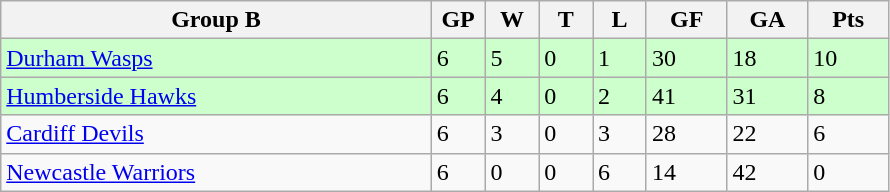<table class="wikitable">
<tr>
<th width="40%">Group B</th>
<th width="5%">GP</th>
<th width="5%">W</th>
<th width="5%">T</th>
<th width="5%">L</th>
<th width="7.5%">GF</th>
<th width="7.5%">GA</th>
<th width="7.5%">Pts</th>
</tr>
<tr bgcolor="#CCFFCC">
<td><a href='#'>Durham Wasps</a></td>
<td>6</td>
<td>5</td>
<td>0</td>
<td>1</td>
<td>30</td>
<td>18</td>
<td>10</td>
</tr>
<tr bgcolor="#CCFFCC">
<td><a href='#'>Humberside Hawks</a></td>
<td>6</td>
<td>4</td>
<td>0</td>
<td>2</td>
<td>41</td>
<td>31</td>
<td>8</td>
</tr>
<tr>
<td><a href='#'>Cardiff Devils</a></td>
<td>6</td>
<td>3</td>
<td>0</td>
<td>3</td>
<td>28</td>
<td>22</td>
<td>6</td>
</tr>
<tr>
<td><a href='#'>Newcastle Warriors</a></td>
<td>6</td>
<td>0</td>
<td>0</td>
<td>6</td>
<td>14</td>
<td>42</td>
<td>0</td>
</tr>
</table>
